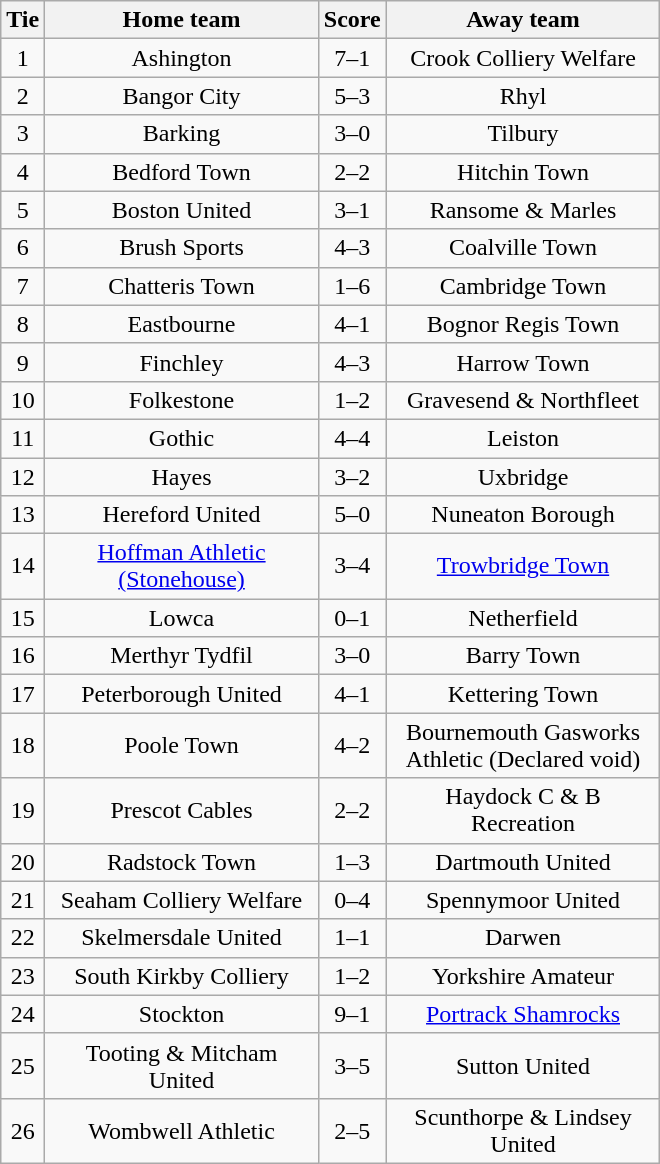<table class="wikitable" style="text-align:center;">
<tr>
<th width=20>Tie</th>
<th width=175>Home team</th>
<th width=20>Score</th>
<th width=175>Away team</th>
</tr>
<tr>
<td>1</td>
<td>Ashington</td>
<td>7–1</td>
<td>Crook Colliery Welfare</td>
</tr>
<tr>
<td>2</td>
<td>Bangor City</td>
<td>5–3</td>
<td>Rhyl</td>
</tr>
<tr>
<td>3</td>
<td>Barking</td>
<td>3–0</td>
<td>Tilbury</td>
</tr>
<tr>
<td>4</td>
<td>Bedford Town</td>
<td>2–2</td>
<td>Hitchin Town</td>
</tr>
<tr>
<td>5</td>
<td>Boston United</td>
<td>3–1</td>
<td>Ransome & Marles</td>
</tr>
<tr>
<td>6</td>
<td>Brush Sports</td>
<td>4–3</td>
<td>Coalville Town</td>
</tr>
<tr>
<td>7</td>
<td>Chatteris Town</td>
<td>1–6</td>
<td>Cambridge Town</td>
</tr>
<tr>
<td>8</td>
<td>Eastbourne</td>
<td>4–1</td>
<td>Bognor Regis Town</td>
</tr>
<tr>
<td>9</td>
<td>Finchley</td>
<td>4–3</td>
<td>Harrow Town</td>
</tr>
<tr>
<td>10</td>
<td>Folkestone</td>
<td>1–2</td>
<td>Gravesend & Northfleet</td>
</tr>
<tr>
<td>11</td>
<td>Gothic</td>
<td>4–4</td>
<td>Leiston</td>
</tr>
<tr>
<td>12</td>
<td>Hayes</td>
<td>3–2</td>
<td>Uxbridge</td>
</tr>
<tr>
<td>13</td>
<td>Hereford United</td>
<td>5–0</td>
<td>Nuneaton Borough</td>
</tr>
<tr>
<td>14</td>
<td><a href='#'>Hoffman Athletic (Stonehouse)</a></td>
<td>3–4</td>
<td><a href='#'>Trowbridge Town</a></td>
</tr>
<tr>
<td>15</td>
<td>Lowca</td>
<td>0–1</td>
<td>Netherfield</td>
</tr>
<tr>
<td>16</td>
<td>Merthyr Tydfil</td>
<td>3–0</td>
<td>Barry Town</td>
</tr>
<tr>
<td>17</td>
<td>Peterborough United</td>
<td>4–1</td>
<td>Kettering Town</td>
</tr>
<tr>
<td>18</td>
<td>Poole Town</td>
<td>4–2</td>
<td>Bournemouth Gasworks Athletic (Declared void)</td>
</tr>
<tr>
<td>19</td>
<td>Prescot Cables</td>
<td>2–2</td>
<td>Haydock C & B Recreation</td>
</tr>
<tr>
<td>20</td>
<td>Radstock Town</td>
<td>1–3</td>
<td>Dartmouth United</td>
</tr>
<tr>
<td>21</td>
<td>Seaham Colliery Welfare</td>
<td>0–4</td>
<td>Spennymoor United</td>
</tr>
<tr>
<td>22</td>
<td>Skelmersdale United</td>
<td>1–1</td>
<td>Darwen</td>
</tr>
<tr>
<td>23</td>
<td>South Kirkby Colliery</td>
<td>1–2</td>
<td>Yorkshire Amateur</td>
</tr>
<tr>
<td>24</td>
<td>Stockton</td>
<td>9–1</td>
<td><a href='#'>Portrack Shamrocks</a></td>
</tr>
<tr>
<td>25</td>
<td>Tooting & Mitcham United</td>
<td>3–5</td>
<td>Sutton United</td>
</tr>
<tr>
<td>26</td>
<td>Wombwell Athletic</td>
<td>2–5</td>
<td>Scunthorpe & Lindsey United</td>
</tr>
</table>
